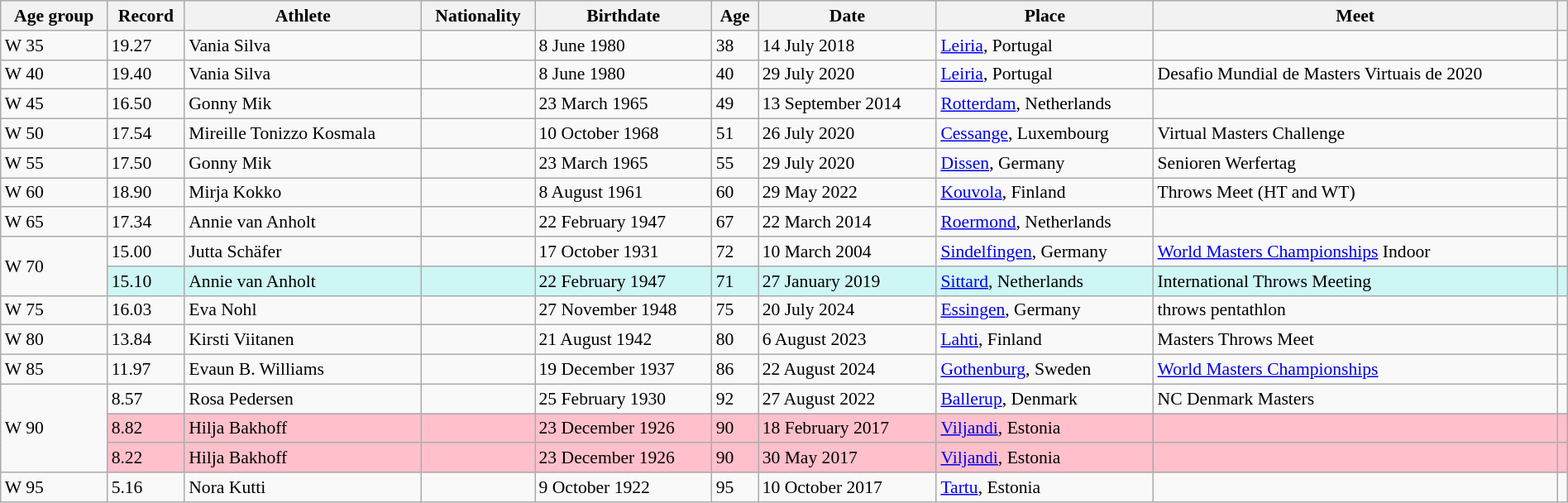<table class="wikitable" style="font-size:90%; width: 100%;">
<tr>
<th>Age group</th>
<th>Record</th>
<th>Athlete</th>
<th>Nationality</th>
<th>Birthdate</th>
<th>Age</th>
<th>Date</th>
<th>Place</th>
<th>Meet</th>
<th></th>
</tr>
<tr>
<td>W 35</td>
<td>19.27</td>
<td>Vania Silva</td>
<td></td>
<td>8 June 1980</td>
<td>38</td>
<td>14 July 2018</td>
<td><a href='#'>Leiria</a>, Portugal</td>
<td></td>
<td></td>
</tr>
<tr>
<td>W 40</td>
<td>19.40</td>
<td>Vania Silva</td>
<td></td>
<td>8 June 1980</td>
<td>40</td>
<td>29 July 2020</td>
<td><a href='#'>Leiria</a>, Portugal</td>
<td>Desafio Mundial de Masters Virtuais de 2020</td>
<td></td>
</tr>
<tr>
<td>W 45</td>
<td>16.50</td>
<td>Gonny Mik</td>
<td></td>
<td>23 March 1965</td>
<td>49</td>
<td>13 September 2014</td>
<td><a href='#'>Rotterdam</a>, Netherlands</td>
<td></td>
<td></td>
</tr>
<tr>
<td>W 50</td>
<td>17.54</td>
<td>Mireille Tonizzo Kosmala</td>
<td></td>
<td>10 October 1968</td>
<td>51</td>
<td>26 July 2020</td>
<td><a href='#'>Cessange</a>, Luxembourg</td>
<td>Virtual Masters Challenge</td>
<td></td>
</tr>
<tr>
<td>W 55</td>
<td>17.50</td>
<td>Gonny Mik</td>
<td></td>
<td>23 March 1965</td>
<td>55</td>
<td>29 July 2020</td>
<td><a href='#'>Dissen</a>, Germany</td>
<td>Senioren Werfertag</td>
<td></td>
</tr>
<tr>
<td>W 60</td>
<td>18.90</td>
<td>Mirja Kokko</td>
<td></td>
<td>8 August 1961</td>
<td>60</td>
<td>29 May 2022</td>
<td><a href='#'>Kouvola</a>, Finland</td>
<td>Throws Meet (HT and WT)</td>
<td></td>
</tr>
<tr>
<td>W 65</td>
<td>17.34</td>
<td>Annie van Anholt</td>
<td></td>
<td>22 February 1947</td>
<td>67</td>
<td>22 March 2014</td>
<td><a href='#'>Roermond</a>, Netherlands</td>
<td></td>
<td></td>
</tr>
<tr>
<td rowspan=2>W 70</td>
<td>15.00</td>
<td>Jutta Schäfer</td>
<td></td>
<td>17 October 1931</td>
<td>72</td>
<td>10 March 2004</td>
<td><a href='#'>Sindelfingen</a>, Germany</td>
<td><a href='#'>World Masters Championships</a> Indoor</td>
<td></td>
</tr>
<tr style="background:#cef6f5;">
<td>15.10</td>
<td>Annie van Anholt</td>
<td></td>
<td>22 February 1947</td>
<td>71</td>
<td>27 January 2019</td>
<td><a href='#'>Sittard</a>, Netherlands</td>
<td>International Throws Meeting</td>
<td></td>
</tr>
<tr>
<td>W 75</td>
<td>16.03</td>
<td>Eva Nohl</td>
<td></td>
<td>27 November 1948</td>
<td>75</td>
<td>20 July 2024</td>
<td><a href='#'>Essingen</a>, Germany</td>
<td>throws pentathlon</td>
<td></td>
</tr>
<tr>
<td>W 80</td>
<td>13.84</td>
<td>Kirsti Viitanen</td>
<td></td>
<td>21 August 1942</td>
<td>80</td>
<td>6 August 2023</td>
<td><a href='#'>Lahti</a>, Finland</td>
<td>Masters Throws Meet</td>
<td></td>
</tr>
<tr>
<td>W 85</td>
<td>11.97</td>
<td>Evaun B. Williams</td>
<td></td>
<td>19 December 1937</td>
<td>86</td>
<td>22 August 2024</td>
<td><a href='#'>Gothenburg</a>, Sweden</td>
<td><a href='#'>World Masters Championships</a></td>
<td></td>
</tr>
<tr>
<td rowspan=3>W 90</td>
<td>8.57</td>
<td>Rosa Pedersen</td>
<td></td>
<td>25 February 1930</td>
<td>92</td>
<td>27 August 2022</td>
<td><a href='#'>Ballerup</a>, Denmark</td>
<td>NC Denmark Masters</td>
<td></td>
</tr>
<tr style="background:pink">
<td>8.82</td>
<td>Hilja Bakhoff</td>
<td></td>
<td>23 December 1926</td>
<td>90</td>
<td>18 February 2017</td>
<td><a href='#'>Viljandi</a>, Estonia</td>
<td></td>
<td></td>
</tr>
<tr style="background:pink">
<td>8.22</td>
<td>Hilja Bakhoff</td>
<td></td>
<td>23 December 1926</td>
<td>90</td>
<td>30 May 2017</td>
<td><a href='#'>Viljandi</a>, Estonia</td>
<td></td>
<td></td>
</tr>
<tr>
<td>W 95</td>
<td>5.16</td>
<td>Nora Kutti</td>
<td></td>
<td>9 October 1922</td>
<td>95</td>
<td>10 October 2017</td>
<td><a href='#'>Tartu</a>, Estonia</td>
<td></td>
<td></td>
</tr>
</table>
